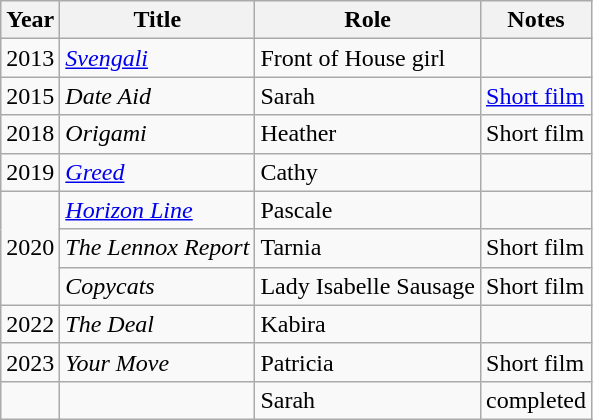<table class="wikitable sortable">
<tr>
<th>Year</th>
<th>Title</th>
<th>Role</th>
<th class="unsortable">Notes</th>
</tr>
<tr>
<td>2013</td>
<td><em><a href='#'>Svengali</a></em></td>
<td>Front of House girl</td>
<td></td>
</tr>
<tr>
<td>2015</td>
<td><em>Date Aid</em></td>
<td>Sarah</td>
<td><a href='#'>Short film</a></td>
</tr>
<tr>
<td>2018</td>
<td><em>Origami</em></td>
<td>Heather</td>
<td>Short film</td>
</tr>
<tr>
<td>2019</td>
<td><em><a href='#'>Greed</a></em></td>
<td>Cathy</td>
<td></td>
</tr>
<tr>
<td rowspan="3">2020</td>
<td><em><a href='#'>Horizon Line</a></em></td>
<td>Pascale</td>
<td></td>
</tr>
<tr>
<td><em>The Lennox Report</em></td>
<td>Tarnia</td>
<td>Short film</td>
</tr>
<tr>
<td><em>Copycats</em></td>
<td>Lady Isabelle Sausage</td>
<td>Short film</td>
</tr>
<tr>
<td>2022</td>
<td><em>The Deal</em></td>
<td>Kabira</td>
<td></td>
</tr>
<tr>
<td>2023</td>
<td><em>Your Move</em></td>
<td>Patricia</td>
<td>Short film</td>
</tr>
<tr>
<td></td>
<td></td>
<td>Sarah</td>
<td>completed</td>
</tr>
</table>
